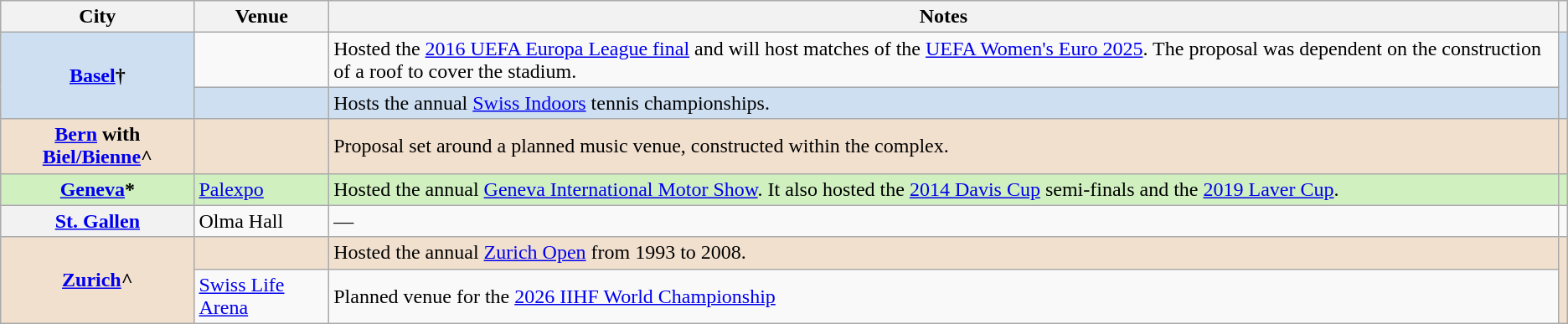<table class="wikitable plainrowheaders">
<tr>
<th scope="col">City</th>
<th scope="col">Venue</th>
<th scope="col">Notes</th>
<th scope="col"></th>
</tr>
<tr>
<th rowspan="2" scope="row" style="background:#CEDFF2"><strong><a href='#'>Basel</a></strong>†</th>
<td></td>
<td>Hosted the <a href='#'>2016 UEFA Europa League final</a> and will host matches of the <a href='#'>UEFA Women's Euro 2025</a>. The proposal was dependent on the construction of a roof to cover the stadium.</td>
<td rowspan="2" style="background:#CEDFF2"></td>
</tr>
<tr style="background:#CEDFF2">
<td><strong></strong></td>
<td>Hosts the annual <a href='#'>Swiss Indoors</a> tennis championships.</td>
</tr>
<tr style="background:#F2E0CE">
<th scope="row" style="background:#F2E0CE"><a href='#'>Bern</a> with <a href='#'>Biel/Bienne</a>^</th>
<td></td>
<td>Proposal set around a planned music venue, constructed within the  complex.</td>
<td></td>
</tr>
<tr style="background:#D0F0C0">
<th scope="row" style="background:#D0F0C0"><a href='#'>Geneva</a>*</th>
<td><a href='#'>Palexpo</a></td>
<td>Hosted the annual <a href='#'>Geneva International Motor Show</a>. It also hosted the <a href='#'>2014 Davis Cup</a> semi-finals and the <a href='#'>2019 Laver Cup</a>.</td>
<td></td>
</tr>
<tr>
<th scope="row"><a href='#'>St. Gallen</a></th>
<td>Olma Hall</td>
<td>—</td>
<td></td>
</tr>
<tr style="background:#F2E0CE">
<th rowspan="2" scope="row" style="background:#F2E0CE"><a href='#'>Zurich</a>^</th>
<td></td>
<td>Hosted the annual <a href='#'>Zurich Open</a> from 1993 to 2008.</td>
<td rowspan="2"></td>
</tr>
<tr>
<td><a href='#'>Swiss Life Arena</a></td>
<td>Planned venue for the <a href='#'>2026 IIHF World Championship</a></td>
</tr>
</table>
